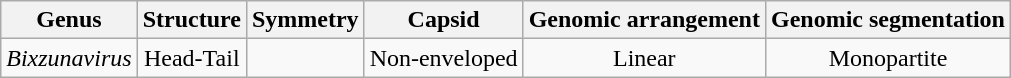<table class="wikitable sortable" style="text-align:center">
<tr>
<th>Genus</th>
<th>Structure</th>
<th>Symmetry</th>
<th>Capsid</th>
<th>Genomic arrangement</th>
<th>Genomic segmentation</th>
</tr>
<tr>
<td><em>Bixzunavirus</em></td>
<td>Head-Tail</td>
<td></td>
<td>Non-enveloped</td>
<td>Linear</td>
<td>Monopartite</td>
</tr>
</table>
